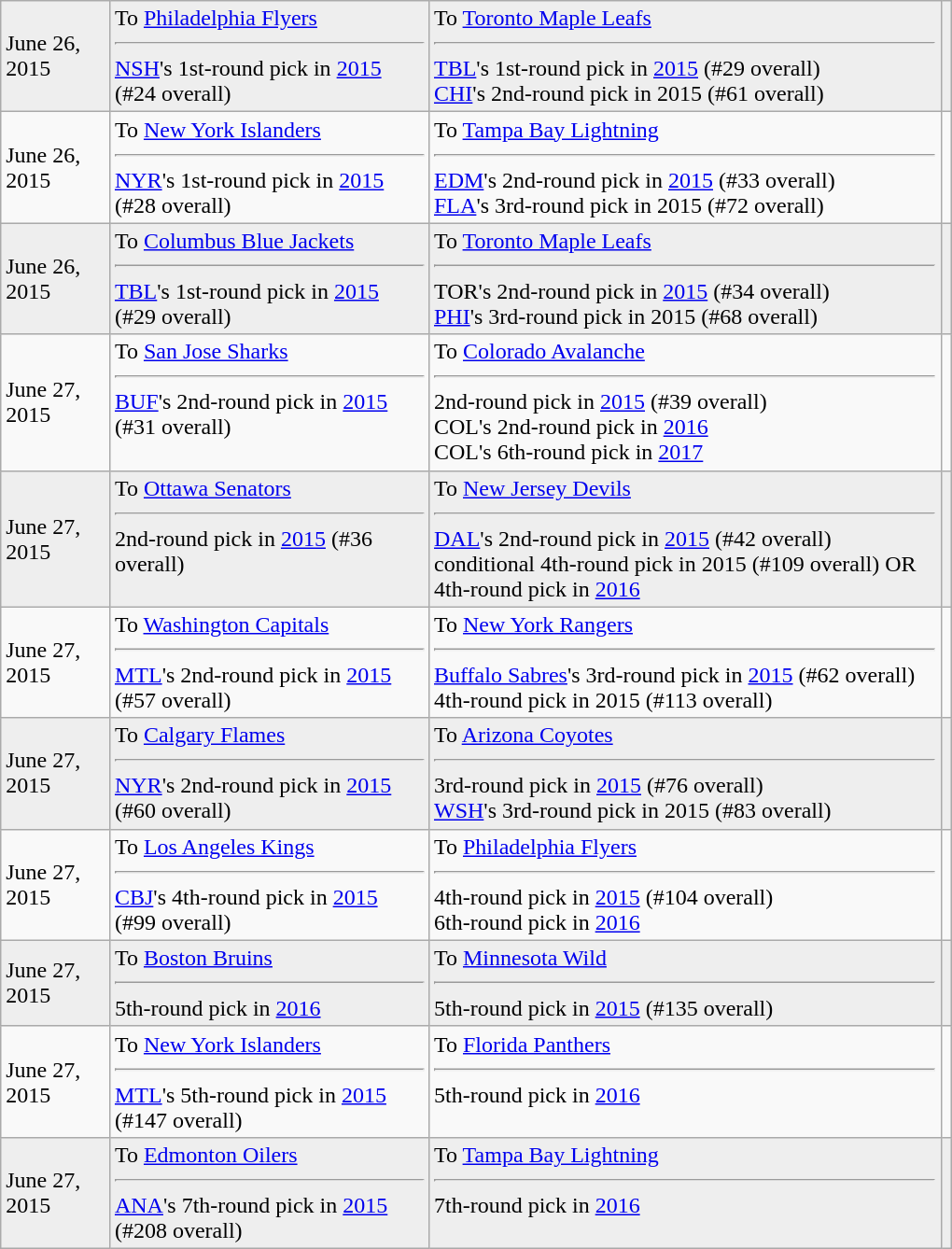<table class="wikitable" style="border:1px solid #999999; width:680px;">
<tr bgcolor="eeeeee">
<td>June 26, 2015</td>
<td valign="top">To <a href='#'>Philadelphia Flyers</a><hr> <a href='#'>NSH</a>'s 1st-round pick in <a href='#'>2015</a> (#24 overall)</td>
<td valign="top">To <a href='#'>Toronto Maple Leafs</a><hr> <a href='#'>TBL</a>'s 1st-round pick in <a href='#'>2015</a> (#29 overall) <br> <a href='#'>CHI</a>'s 2nd-round pick in 2015 (#61 overall)</td>
<td></td>
</tr>
<tr>
<td>June 26, 2015</td>
<td valign="top">To <a href='#'>New York Islanders</a><hr> <a href='#'>NYR</a>'s 1st-round pick in <a href='#'>2015</a> (#28 overall)</td>
<td valign="top">To <a href='#'>Tampa Bay Lightning</a><hr> <a href='#'>EDM</a>'s 2nd-round pick in <a href='#'>2015</a> (#33 overall) <br> <a href='#'>FLA</a>'s 3rd-round pick in 2015 (#72 overall)</td>
<td></td>
</tr>
<tr bgcolor="eeeeee">
<td>June 26, 2015</td>
<td valign="top">To <a href='#'>Columbus Blue Jackets</a><hr> <a href='#'>TBL</a>'s 1st-round pick in <a href='#'>2015</a> (#29 overall)</td>
<td valign="top">To <a href='#'>Toronto Maple Leafs</a><hr> TOR's 2nd-round pick in <a href='#'>2015</a> (#34 overall) <br> <a href='#'>PHI</a>'s 3rd-round pick in 2015 (#68 overall)</td>
<td></td>
</tr>
<tr>
<td>June 27, 2015</td>
<td valign="top">To <a href='#'>San Jose Sharks</a><hr> <a href='#'>BUF</a>'s 2nd-round pick in <a href='#'>2015</a> (#31 overall)</td>
<td valign="top">To <a href='#'>Colorado Avalanche</a><hr> 2nd-round pick in <a href='#'>2015</a> (#39 overall) <br> COL's 2nd-round pick in <a href='#'>2016</a> <br> COL's 6th-round pick in <a href='#'>2017</a></td>
<td></td>
</tr>
<tr bgcolor="eeeeee">
<td>June 27, 2015</td>
<td valign="top">To <a href='#'>Ottawa Senators</a><hr> 2nd-round pick in <a href='#'>2015</a> (#36 overall)</td>
<td valign="top">To <a href='#'>New Jersey Devils</a><hr> <a href='#'>DAL</a>'s 2nd-round pick in <a href='#'>2015</a> (#42 overall) <br> conditional 4th-round pick in 2015 (#109 overall) OR 4th-round pick in <a href='#'>2016</a></td>
<td></td>
</tr>
<tr>
<td>June 27, 2015</td>
<td valign="top">To <a href='#'>Washington Capitals</a><hr> <a href='#'>MTL</a>'s 2nd-round pick in <a href='#'>2015</a> (#57 overall)</td>
<td valign="top">To <a href='#'>New York Rangers</a><hr> <a href='#'>Buffalo Sabres</a>'s 3rd-round pick in <a href='#'>2015</a> (#62 overall) <br> 4th-round pick in 2015 (#113 overall)</td>
<td></td>
</tr>
<tr bgcolor="eeeeee">
<td>June 27, 2015</td>
<td valign="top">To <a href='#'>Calgary Flames</a><hr> <a href='#'>NYR</a>'s 2nd-round pick in <a href='#'>2015</a> (#60 overall)</td>
<td valign="top">To <a href='#'>Arizona Coyotes</a><hr> 3rd-round pick in <a href='#'>2015</a> (#76 overall) <br> <a href='#'>WSH</a>'s 3rd-round pick in 2015 (#83 overall)</td>
<td></td>
</tr>
<tr>
<td>June 27, 2015</td>
<td valign="top">To <a href='#'>Los Angeles Kings</a><hr> <a href='#'>CBJ</a>'s 4th-round pick in <a href='#'>2015</a> (#99 overall)</td>
<td valign="top">To <a href='#'>Philadelphia Flyers</a><hr> 4th-round pick in <a href='#'>2015</a> (#104 overall) <br> 6th-round pick in <a href='#'>2016</a></td>
<td></td>
</tr>
<tr bgcolor="eeeeee">
<td>June 27, 2015</td>
<td valign="top">To <a href='#'>Boston Bruins</a><hr> 5th-round pick in <a href='#'>2016</a></td>
<td valign="top">To <a href='#'>Minnesota Wild</a><hr> 5th-round pick in <a href='#'>2015</a> (#135 overall)</td>
<td></td>
</tr>
<tr>
<td>June 27, 2015</td>
<td valign="top">To <a href='#'>New York Islanders</a><hr> <a href='#'>MTL</a>'s 5th-round pick in <a href='#'>2015</a> (#147 overall)</td>
<td valign="top">To <a href='#'>Florida Panthers</a><hr> 5th-round pick in <a href='#'>2016</a></td>
<td></td>
</tr>
<tr bgcolor="eeeeee">
<td>June 27, 2015</td>
<td valign="top">To <a href='#'>Edmonton Oilers</a><hr> <a href='#'>ANA</a>'s 7th-round pick in <a href='#'>2015</a> (#208 overall)</td>
<td valign="top">To <a href='#'>Tampa Bay Lightning</a><hr> 7th-round pick in <a href='#'>2016</a></td>
<td></td>
</tr>
</table>
